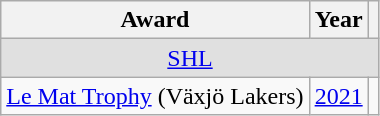<table class="wikitable">
<tr>
<th>Award</th>
<th>Year</th>
<th></th>
</tr>
<tr ALIGN="center" bgcolor="#e0e0e0">
<td colspan="3"><a href='#'>SHL</a></td>
</tr>
<tr>
<td><a href='#'>Le Mat Trophy</a> (Växjö Lakers)</td>
<td><a href='#'>2021</a></td>
<td></td>
</tr>
</table>
